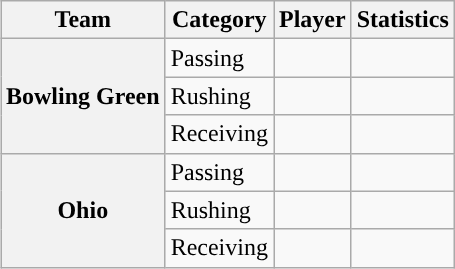<table class="wikitable" style="float:right">
<tr>
<th>Team</th>
<th>Category</th>
<th>Player</th>
<th>Statistics</th>
</tr>
<tr>
<th rowspan=3>Bowling Green</th>
<td>Passing</td>
<td></td>
<td></td>
</tr>
<tr>
<td>Rushing</td>
<td></td>
<td></td>
</tr>
<tr>
<td>Receiving</td>
<td></td>
<td></td>
</tr>
<tr>
<th rowspan=3>Ohio</th>
<td>Passing</td>
<td></td>
<td></td>
</tr>
<tr>
<td>Rushing</td>
<td></td>
<td></td>
</tr>
<tr>
<td>Receiving</td>
<td></td>
<td></td>
</tr>
</table>
